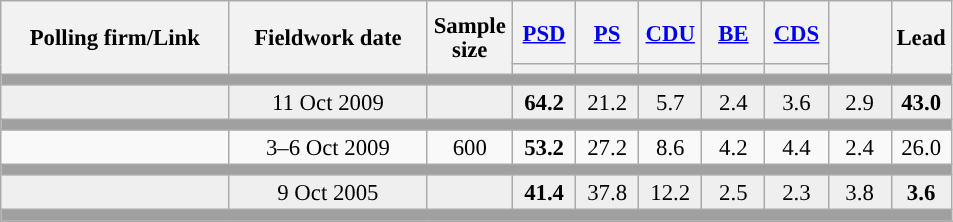<table class="wikitable collapsible sortable" style="text-align:center; font-size:95%; line-height:16px;">
<tr style="height:42px;">
<th style="width:145px;" rowspan="2">Polling firm/Link</th>
<th style="width:125px;" rowspan="2">Fieldwork date</th>
<th class="unsortable" style="width:50px;" rowspan="2">Sample size</th>
<th class="unsortable" style="width:35px;"><a href='#'>PSD</a></th>
<th class="unsortable" style="width:35px;"><a href='#'>PS</a></th>
<th class="unsortable" style="width:35px;"><a href='#'>CDU</a></th>
<th class="unsortable" style="width:35px;"><a href='#'>BE</a></th>
<th class="unsortable" style="width:35px;"><a href='#'>CDS</a></th>
<th class="unsortable" style="width:35px;" rowspan="2"></th>
<th class="unsortable" style="width:30px;" rowspan="2">Lead</th>
</tr>
<tr>
<th class="unsortable" style="color:inherit;background:"></th>
<th class="unsortable" style="color:inherit;background:"></th>
<th class="unsortable" style="color:inherit;background:"></th>
<th class="unsortable" style="color:inherit;background:"></th>
<th class="unsortable" style="color:inherit;background:"></th>
</tr>
<tr>
<td colspan="13" style="background:#A0A0A0"></td>
</tr>
<tr style="background:#EFEFEF;">
<td><strong></strong></td>
<td data-sort-value="2019-10-06">11 Oct 2009</td>
<td></td>
<td><strong>64.2</strong><br></td>
<td>21.2<br></td>
<td>5.7<br></td>
<td>2.4<br></td>
<td>3.6<br></td>
<td>2.9</td>
<td style="background:"><strong>43.0</strong></td>
</tr>
<tr>
<td colspan="13" style="background:#A0A0A0"></td>
</tr>
<tr>
<td align="center"></td>
<td align="center">3–6 Oct 2009</td>
<td>600</td>
<td align="center" ><strong>53.2</strong></td>
<td align="center">27.2</td>
<td align="center">8.6</td>
<td align="center">4.2</td>
<td align="center">4.4</td>
<td align="center">2.4</td>
<td style="background:">26.0</td>
</tr>
<tr>
<td colspan="13" style="background:#A0A0A0"></td>
</tr>
<tr style="background:#EFEFEF;">
<td><strong></strong></td>
<td data-sort-value="2019-10-06">9 Oct 2005</td>
<td></td>
<td><strong>41.4</strong><br></td>
<td>37.8<br></td>
<td>12.2<br></td>
<td>2.5<br></td>
<td>2.3<br></td>
<td>3.8</td>
<td style="background:"><strong>3.6</strong></td>
</tr>
<tr>
<td colspan="13" style="background:#A0A0A0"></td>
</tr>
<tr>
</tr>
</table>
